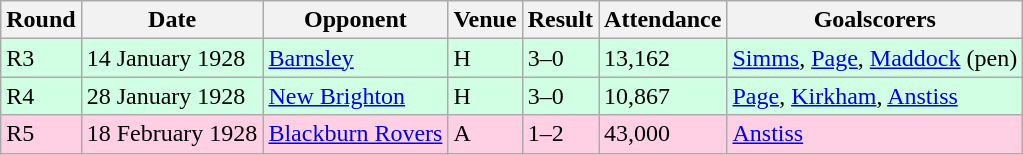<table class="wikitable">
<tr>
<th>Round</th>
<th>Date</th>
<th>Opponent</th>
<th>Venue</th>
<th>Result</th>
<th>Attendance</th>
<th>Goalscorers</th>
</tr>
<tr style="background-color: #d0ffe3;">
<td>R3</td>
<td>14 January 1928</td>
<td><a href='#'>Barnsley</a></td>
<td>H</td>
<td>3–0</td>
<td>13,162</td>
<td><a href='#'>Simms</a>, <a href='#'>Page</a>, <a href='#'>Maddock</a> (pen)</td>
</tr>
<tr style="background-color: #d0ffe3;">
<td>R4</td>
<td>28 January 1928</td>
<td><a href='#'>New Brighton</a></td>
<td>H</td>
<td>3–0</td>
<td>10,867</td>
<td><a href='#'>Page</a>, <a href='#'>Kirkham</a>, <a href='#'>Anstiss</a></td>
</tr>
<tr style="background-color: #ffd0e3;">
<td>R5</td>
<td>18 February 1928</td>
<td><a href='#'>Blackburn Rovers</a></td>
<td>A</td>
<td>1–2</td>
<td>43,000</td>
<td><a href='#'>Anstiss</a></td>
</tr>
</table>
